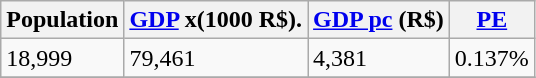<table class="wikitable" border="1">
<tr>
<th>Population </th>
<th><a href='#'>GDP</a> x(1000 R$).</th>
<th><a href='#'>GDP pc</a> (R$)</th>
<th><a href='#'>PE</a></th>
</tr>
<tr>
<td>18,999</td>
<td>79,461</td>
<td>4,381</td>
<td>0.137%</td>
</tr>
<tr>
</tr>
</table>
